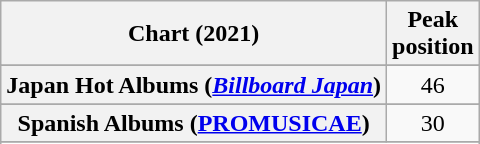<table class="wikitable sortable plainrowheaders" style="text-align:center">
<tr>
<th scope="col">Chart (2021)</th>
<th scope="col">Peak<br>position</th>
</tr>
<tr>
</tr>
<tr>
</tr>
<tr>
</tr>
<tr>
</tr>
<tr>
</tr>
<tr>
</tr>
<tr>
</tr>
<tr>
</tr>
<tr>
</tr>
<tr>
<th scope="row">Japan Hot Albums (<em><a href='#'>Billboard Japan</a></em>)</th>
<td>46</td>
</tr>
<tr>
</tr>
<tr>
</tr>
<tr>
</tr>
<tr>
</tr>
<tr>
</tr>
<tr>
<th scope="row">Spanish Albums (<a href='#'>PROMUSICAE</a>)</th>
<td>30</td>
</tr>
<tr>
</tr>
<tr>
</tr>
</table>
